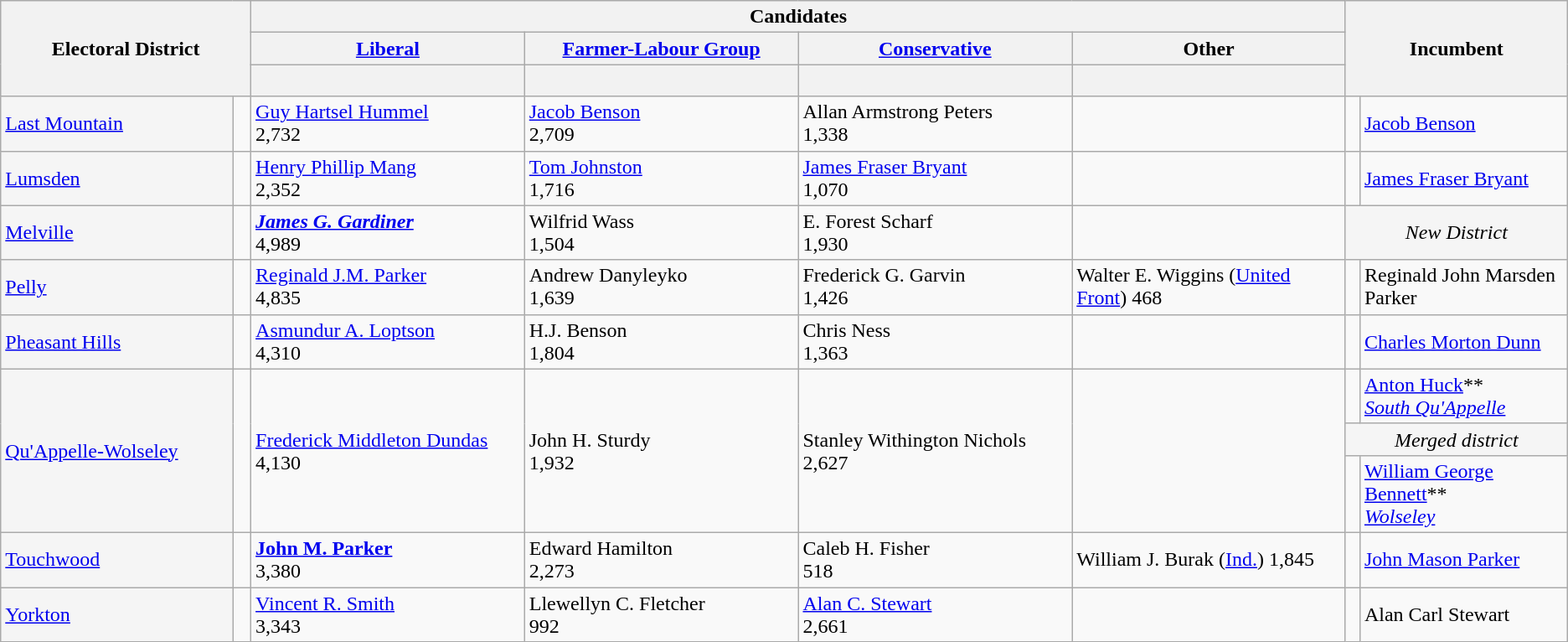<table class="wikitable">
<tr>
<th width=16% rowspan=3 colspan=2>Electoral District</th>
<th colspan=4>Candidates</th>
<th width=14% rowspan=3 colspan=2>Incumbent</th>
</tr>
<tr>
<th width=17.5%><a href='#'>Liberal</a></th>
<th width=17.5%><a href='#'>Farmer-Labour Group</a></th>
<th width=17.5%><a href='#'>Conservative</a></th>
<th width=17.5%>Other</th>
</tr>
<tr>
<th width=17.5% > </th>
<th width=17.5% > </th>
<th width=17.5% > </th>
<th width=17.5% > </th>
</tr>
<tr>
<td bgcolor=whitesmoke><a href='#'>Last Mountain</a></td>
<td> </td>
<td><a href='#'>Guy Hartsel Hummel</a><br>2,732</td>
<td><a href='#'>Jacob Benson</a><br>2,709</td>
<td>Allan Armstrong Peters<br>1,338</td>
<td></td>
<td> </td>
<td><a href='#'>Jacob Benson</a></td>
</tr>
<tr>
<td bgcolor=whitesmoke><a href='#'>Lumsden</a></td>
<td> </td>
<td><a href='#'>Henry Phillip Mang</a><br>2,352</td>
<td><a href='#'>Tom Johnston</a><br>1,716</td>
<td><a href='#'>James Fraser Bryant</a><br>1,070</td>
<td></td>
<td> </td>
<td><a href='#'>James Fraser Bryant</a></td>
</tr>
<tr>
<td bgcolor=whitesmoke><a href='#'>Melville</a></td>
<td> </td>
<td><strong><em><a href='#'>James G. Gardiner</a></em></strong><br>4,989</td>
<td>Wilfrid Wass<br>1,504</td>
<td>E. Forest Scharf<br>1,930</td>
<td></td>
<td colspan=2  style="background:whitesmoke; text-align:center;"><em>New District</em></td>
</tr>
<tr>
<td bgcolor=whitesmoke><a href='#'>Pelly</a></td>
<td> </td>
<td><a href='#'>Reginald J.M. Parker</a><br>4,835</td>
<td>Andrew Danyleyko<br>1,639</td>
<td>Frederick G. Garvin<br>1,426</td>
<td>Walter E. Wiggins (<a href='#'>United Front</a>) 468</td>
<td> </td>
<td>Reginald John Marsden Parker</td>
</tr>
<tr>
<td bgcolor=whitesmoke><a href='#'>Pheasant Hills</a></td>
<td> </td>
<td><a href='#'>Asmundur A. Loptson</a><br>4,310</td>
<td>H.J. Benson<br>1,804</td>
<td>Chris Ness<br>1,363</td>
<td></td>
<td> </td>
<td><a href='#'>Charles Morton Dunn</a></td>
</tr>
<tr>
<td rowspan=3 bgcolor=whitesmoke><a href='#'>Qu'Appelle-Wolseley</a></td>
<td rowspan=3 > </td>
<td rowspan=3><a href='#'>Frederick Middleton Dundas</a><br>4,130</td>
<td rowspan=3>John H. Sturdy<br>1,932</td>
<td rowspan=3>Stanley Withington Nichols<br>2,627</td>
<td rowspan=3></td>
<td></td>
<td><a href='#'>Anton Huck</a>**<br><span><em><a href='#'>South Qu'Appelle</a></em></span></td>
</tr>
<tr>
<td colspan=2 style="background:whitesmoke; text-align:center;"><em>Merged district</em></td>
</tr>
<tr>
<td></td>
<td><a href='#'>William George Bennett</a>**<br><span><em><a href='#'>Wolseley</a></em></span></td>
</tr>
<tr>
<td bgcolor=whitesmoke><a href='#'>Touchwood</a></td>
<td> </td>
<td><strong><a href='#'>John M. Parker</a></strong><br>3,380</td>
<td>Edward Hamilton<br>2,273</td>
<td>Caleb H. Fisher<br>518</td>
<td>William J. Burak (<a href='#'>Ind.</a>) 1,845</td>
<td> </td>
<td><a href='#'>John Mason Parker</a></td>
</tr>
<tr>
<td bgcolor=whitesmoke><a href='#'>Yorkton</a></td>
<td> </td>
<td><a href='#'>Vincent R. Smith</a><br>3,343</td>
<td>Llewellyn C. Fletcher<br>992</td>
<td><a href='#'>Alan C. Stewart</a><br>2,661</td>
<td></td>
<td> </td>
<td>Alan Carl Stewart</td>
</tr>
</table>
